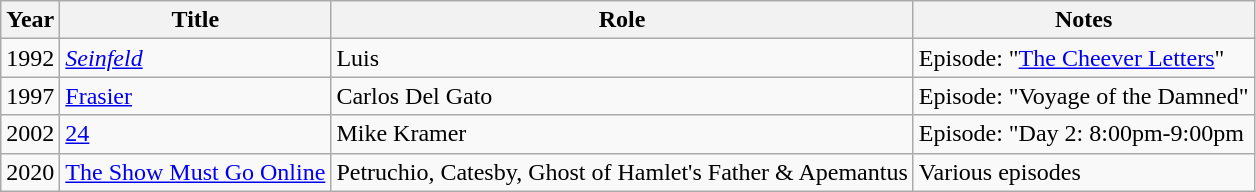<table class="wikitable sortable">
<tr>
<th>Year</th>
<th>Title</th>
<th>Role</th>
<th>Notes</th>
</tr>
<tr>
<td>1992</td>
<td><em><a href='#'>Seinfeld</a></td>
<td>Luis</td>
<td>Episode: "<a href='#'>The Cheever Letters</a>"</td>
</tr>
<tr>
<td>1997</td>
<td></em><a href='#'>Frasier</a><em></td>
<td>Carlos Del Gato</td>
<td>Episode: "Voyage of the Damned"</td>
</tr>
<tr>
<td>2002</td>
<td></em><a href='#'>24</a><em></td>
<td>Mike Kramer</td>
<td>Episode: "Day 2: 8:00pm-9:00pm</td>
</tr>
<tr>
<td>2020</td>
<td></em><a href='#'>The Show Must Go Online</a><em></td>
<td>Petruchio, Catesby, Ghost of Hamlet's Father & Apemantus</td>
<td>Various episodes</td>
</tr>
</table>
